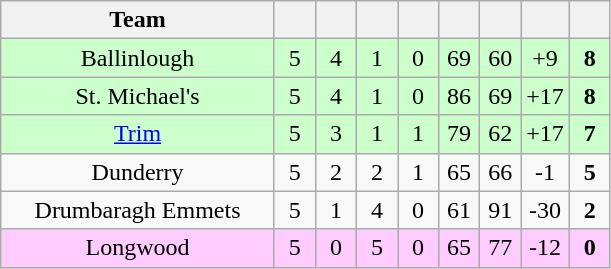<table class="wikitable" style="text-align:center">
<tr>
<th style="width:175px;">Team</th>
<th width="20"></th>
<th width="20"></th>
<th width="20"></th>
<th width="20"></th>
<th width="20"></th>
<th width="20"></th>
<th width="20"></th>
<th width="20"></th>
</tr>
<tr style="background:#cfc;">
<td>Ballinlough</td>
<td>5</td>
<td>4</td>
<td>1</td>
<td>0</td>
<td>69</td>
<td>60</td>
<td>+9</td>
<td><strong>8</strong></td>
</tr>
<tr style="background:#cfc;">
<td>St. Michael's</td>
<td>5</td>
<td>4</td>
<td>1</td>
<td>0</td>
<td>86</td>
<td>69</td>
<td>+17</td>
<td><strong>8</strong></td>
</tr>
<tr style="background:#cfc;">
<td><a href='#'>Trim</a></td>
<td>5</td>
<td>3</td>
<td>1</td>
<td>1</td>
<td>79</td>
<td>62</td>
<td>+17</td>
<td><strong>7</strong></td>
</tr>
<tr>
<td>Dunderry</td>
<td>5</td>
<td>2</td>
<td>2</td>
<td>1</td>
<td>65</td>
<td>66</td>
<td>-1</td>
<td><strong>5</strong></td>
</tr>
<tr>
<td>Drumbaragh Emmets</td>
<td>5</td>
<td>1</td>
<td>4</td>
<td>0</td>
<td>61</td>
<td>91</td>
<td>-30</td>
<td><strong>2</strong></td>
</tr>
<tr style="background:#fcf;">
<td>Longwood</td>
<td>5</td>
<td>0</td>
<td>5</td>
<td>0</td>
<td>65</td>
<td>77</td>
<td>-12</td>
<td><strong>0</strong></td>
</tr>
</table>
